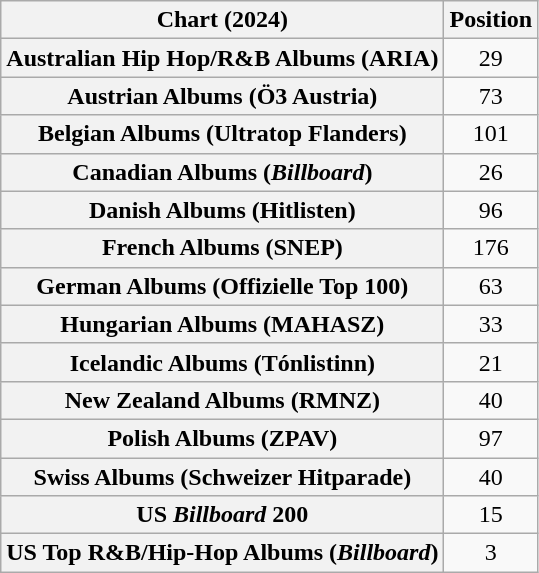<table class="wikitable sortable plainrowheaders" style="text-align:center">
<tr>
<th scope="col">Chart (2024)</th>
<th scope="col">Position</th>
</tr>
<tr>
<th scope="row">Australian Hip Hop/R&B Albums (ARIA)</th>
<td>29</td>
</tr>
<tr>
<th scope="row">Austrian Albums (Ö3 Austria)</th>
<td>73</td>
</tr>
<tr>
<th scope="row">Belgian Albums (Ultratop Flanders)</th>
<td>101</td>
</tr>
<tr>
<th scope="row">Canadian Albums (<em>Billboard</em>)</th>
<td>26</td>
</tr>
<tr>
<th scope="row">Danish Albums (Hitlisten)</th>
<td>96</td>
</tr>
<tr>
<th scope="row">French Albums (SNEP)</th>
<td>176</td>
</tr>
<tr>
<th scope="row">German Albums (Offizielle Top 100)</th>
<td>63</td>
</tr>
<tr>
<th scope="row">Hungarian Albums (MAHASZ)</th>
<td>33</td>
</tr>
<tr>
<th scope="row">Icelandic Albums (Tónlistinn)</th>
<td>21</td>
</tr>
<tr>
<th scope="row">New Zealand Albums (RMNZ)</th>
<td>40</td>
</tr>
<tr>
<th scope="row">Polish Albums (ZPAV)</th>
<td>97</td>
</tr>
<tr>
<th scope="row">Swiss Albums (Schweizer Hitparade)</th>
<td>40</td>
</tr>
<tr>
<th scope="row">US <em>Billboard</em> 200</th>
<td>15</td>
</tr>
<tr>
<th scope="row">US Top R&B/Hip-Hop Albums (<em>Billboard</em>)</th>
<td>3</td>
</tr>
</table>
